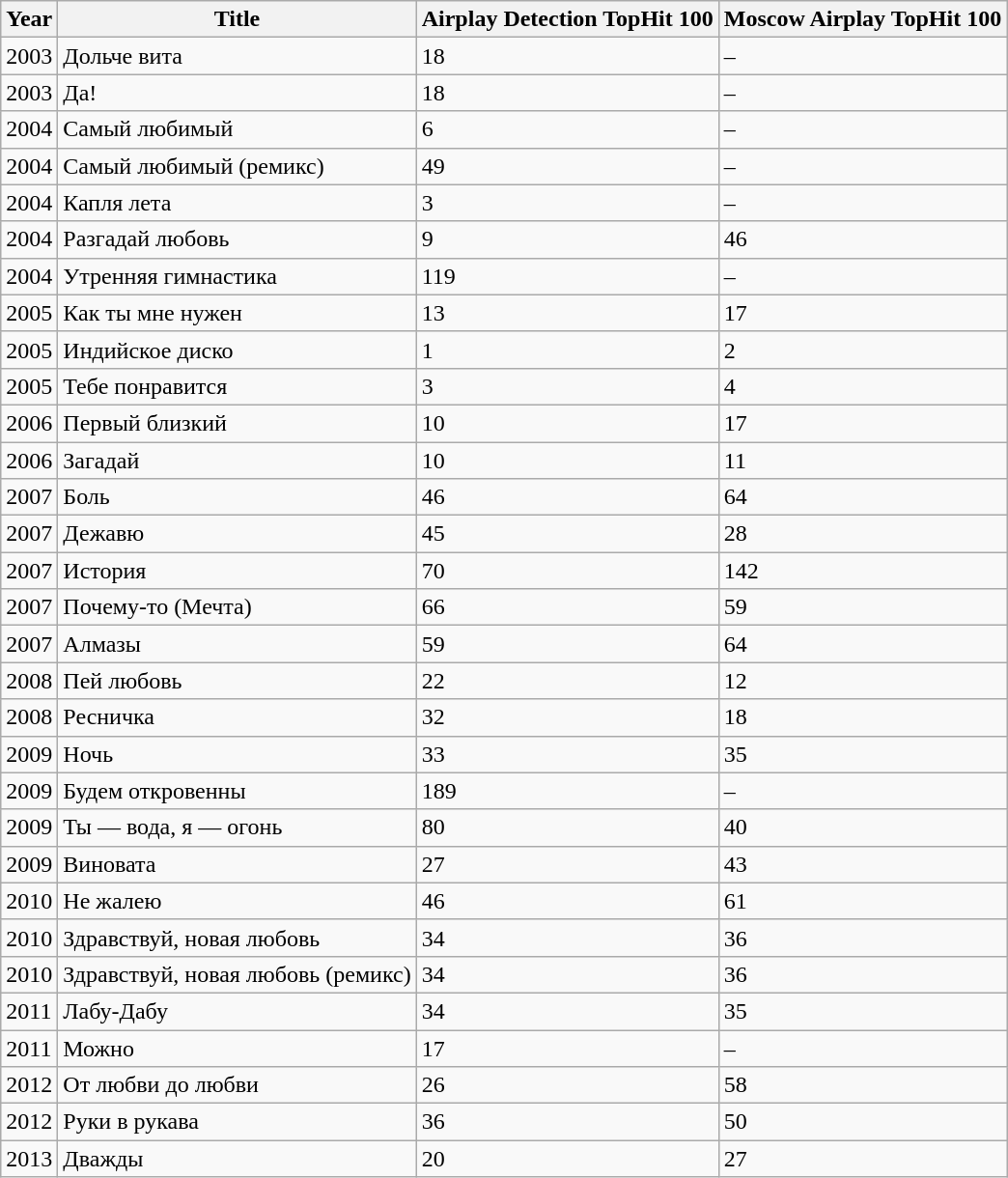<table class="wikitable">
<tr>
<th>Year</th>
<th>Title</th>
<th>Airplay Detection TopHit 100</th>
<th>Moscow Airplay TopHit 100</th>
</tr>
<tr>
<td>2003</td>
<td>Дольче вита</td>
<td>18</td>
<td>–</td>
</tr>
<tr>
<td>2003</td>
<td>Да!</td>
<td>18</td>
<td>–</td>
</tr>
<tr>
<td>2004</td>
<td>Самый любимый</td>
<td>6</td>
<td>–</td>
</tr>
<tr>
<td>2004</td>
<td>Самый любимый (ремикс)</td>
<td>49</td>
<td>–</td>
</tr>
<tr>
<td>2004</td>
<td>Капля лета</td>
<td>3</td>
<td>–</td>
</tr>
<tr>
<td>2004</td>
<td>Разгадай любовь</td>
<td>9</td>
<td>46</td>
</tr>
<tr>
<td>2004</td>
<td>Утренняя гимнастика</td>
<td>119</td>
<td>–</td>
</tr>
<tr>
<td>2005</td>
<td>Как ты мне нужен</td>
<td>13</td>
<td>17</td>
</tr>
<tr>
<td>2005</td>
<td>Индийское диско</td>
<td>1</td>
<td>2</td>
</tr>
<tr>
<td>2005</td>
<td>Тебе понравится</td>
<td>3</td>
<td>4</td>
</tr>
<tr>
<td>2006</td>
<td>Первый близкий</td>
<td>10</td>
<td>17</td>
</tr>
<tr>
<td>2006</td>
<td>Загадай</td>
<td>10</td>
<td>11</td>
</tr>
<tr>
<td>2007</td>
<td>Боль</td>
<td>46</td>
<td>64</td>
</tr>
<tr>
<td>2007</td>
<td>Дежавю</td>
<td>45</td>
<td>28</td>
</tr>
<tr>
<td>2007</td>
<td>История</td>
<td>70</td>
<td>142</td>
</tr>
<tr>
<td>2007</td>
<td>Почему-то (Мечта)</td>
<td>66</td>
<td>59</td>
</tr>
<tr>
<td>2007</td>
<td>Алмазы</td>
<td>59</td>
<td>64</td>
</tr>
<tr>
<td>2008</td>
<td>Пей любовь</td>
<td>22</td>
<td>12</td>
</tr>
<tr>
<td>2008</td>
<td>Ресничка</td>
<td>32</td>
<td>18</td>
</tr>
<tr>
<td>2009</td>
<td>Ночь</td>
<td>33</td>
<td>35</td>
</tr>
<tr>
<td>2009</td>
<td>Будем откровенны</td>
<td>189</td>
<td>–</td>
</tr>
<tr>
<td>2009</td>
<td>Ты — вода, я — огонь</td>
<td>80</td>
<td>40</td>
</tr>
<tr>
<td>2009</td>
<td>Виновата</td>
<td>27</td>
<td>43</td>
</tr>
<tr>
<td>2010</td>
<td>Не жалею</td>
<td>46</td>
<td>61</td>
</tr>
<tr>
<td>2010</td>
<td>Здравствуй, новая любовь</td>
<td>34</td>
<td>36</td>
</tr>
<tr>
<td>2010</td>
<td>Здравствуй, новая любовь (ремикс)</td>
<td>34</td>
<td>36</td>
</tr>
<tr>
<td>2011</td>
<td>Лабу-Дабу</td>
<td>34</td>
<td>35</td>
</tr>
<tr>
<td>2011</td>
<td>Можно</td>
<td>17</td>
<td>–</td>
</tr>
<tr>
<td>2012</td>
<td>От любви до любви</td>
<td>26</td>
<td>58</td>
</tr>
<tr>
<td>2012</td>
<td>Руки в рукава</td>
<td>36</td>
<td>50</td>
</tr>
<tr>
<td>2013</td>
<td>Дважды</td>
<td>20</td>
<td>27</td>
</tr>
</table>
